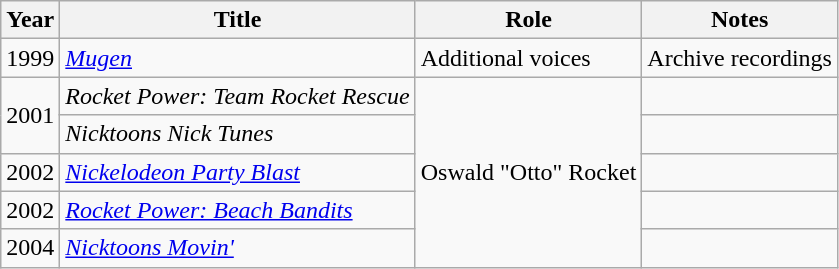<table class="wikitable sortable">
<tr>
<th>Year</th>
<th>Title</th>
<th>Role</th>
<th>Notes</th>
</tr>
<tr>
<td>1999</td>
<td><em><a href='#'>Mugen</a></em></td>
<td>Additional voices</td>
<td>Archive recordings</td>
</tr>
<tr>
<td rowspan="2">2001</td>
<td><em>Rocket Power: Team Rocket Rescue</em></td>
<td rowspan="5">Oswald "Otto" Rocket</td>
<td></td>
</tr>
<tr>
<td><em>Nicktoons Nick Tunes</em></td>
<td></td>
</tr>
<tr>
<td>2002</td>
<td><em><a href='#'>Nickelodeon Party Blast</a></em></td>
<td></td>
</tr>
<tr>
<td>2002</td>
<td><em><a href='#'>Rocket Power: Beach Bandits</a></em></td>
<td></td>
</tr>
<tr>
<td>2004</td>
<td><em><a href='#'>Nicktoons Movin'</a></em></td>
<td></td>
</tr>
</table>
